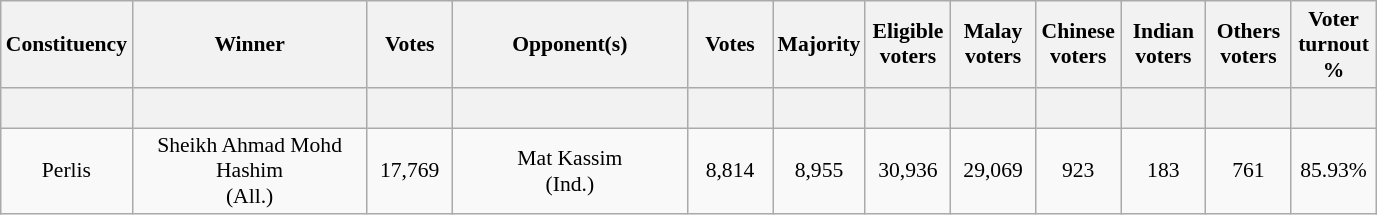<table class="wikitable sortable" style="text-align:center; font-size:90%">
<tr>
<th width="60">Constituency</th>
<th width="150">Winner</th>
<th width="50">Votes</th>
<th width="150">Opponent(s)</th>
<th width="50">Votes</th>
<th width="50">Majority</th>
<th width="50">Eligible voters</th>
<th width="50">Malay voters</th>
<th width="50">Chinese voters</th>
<th width="50">Indian voters</th>
<th width="50">Others voters</th>
<th width="50">Voter turnout %</th>
</tr>
<tr>
<th height="20"></th>
<th></th>
<th></th>
<th></th>
<th></th>
<th></th>
<th></th>
<th></th>
<th></th>
<th></th>
<th></th>
<th></th>
</tr>
<tr>
<td>Perlis</td>
<td>Sheikh Ahmad Mohd Hashim<br>(All.)</td>
<td>17,769</td>
<td>Mat Kassim<br>(Ind.)</td>
<td>8,814</td>
<td>8,955</td>
<td>30,936</td>
<td>29,069</td>
<td>923</td>
<td>183</td>
<td>761</td>
<td>85.93%</td>
</tr>
</table>
